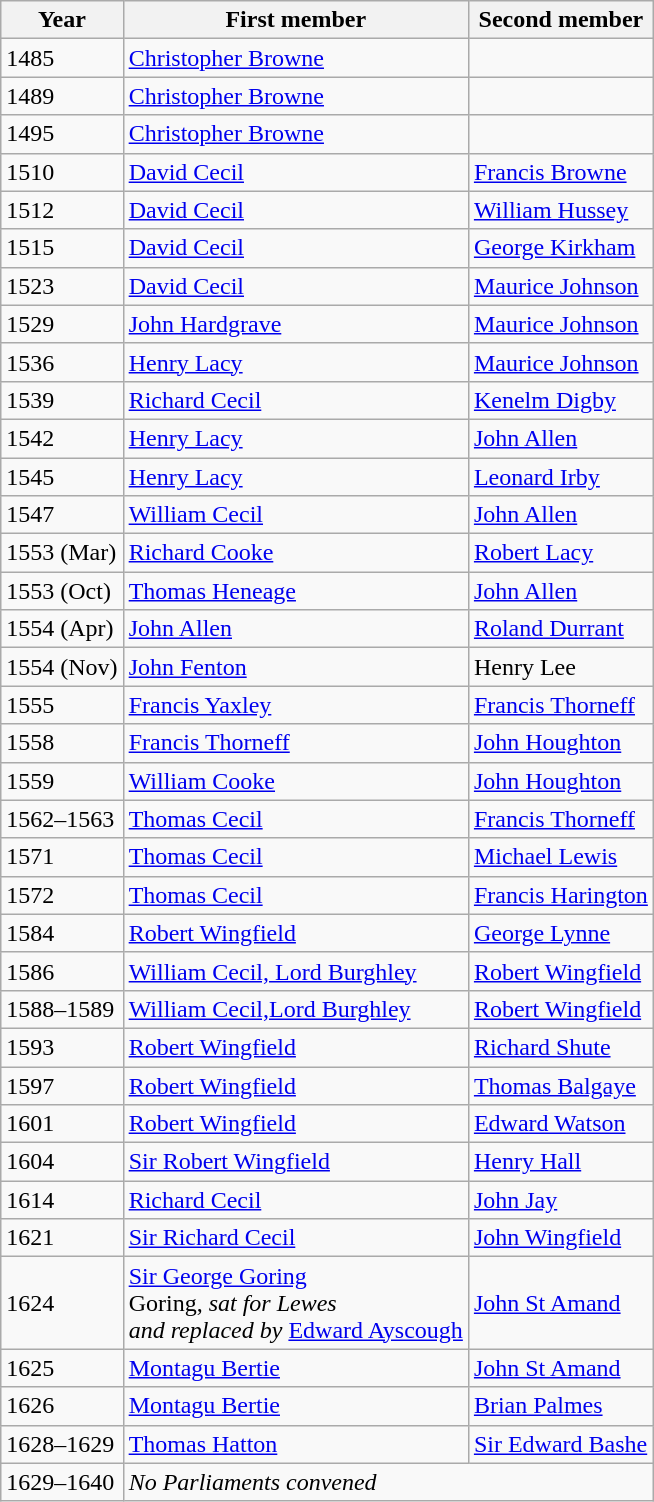<table class="wikitable">
<tr>
<th>Year</th>
<th>First member</th>
<th>Second member</th>
</tr>
<tr>
<td>1485</td>
<td><a href='#'>Christopher Browne</a></td>
<td></td>
</tr>
<tr>
<td>1489</td>
<td><a href='#'>Christopher Browne</a></td>
<td></td>
</tr>
<tr>
<td>1495</td>
<td><a href='#'>Christopher Browne</a></td>
<td></td>
</tr>
<tr>
<td>1510</td>
<td><a href='#'>David Cecil</a></td>
<td><a href='#'>Francis Browne</a></td>
</tr>
<tr>
<td>1512</td>
<td><a href='#'>David Cecil</a></td>
<td><a href='#'>William Hussey</a></td>
</tr>
<tr>
<td>1515</td>
<td><a href='#'>David Cecil</a></td>
<td><a href='#'>George Kirkham</a></td>
</tr>
<tr>
<td>1523</td>
<td><a href='#'>David Cecil</a></td>
<td><a href='#'>Maurice Johnson</a></td>
</tr>
<tr>
<td>1529</td>
<td><a href='#'>John Hardgrave</a></td>
<td><a href='#'>Maurice Johnson</a></td>
</tr>
<tr>
<td>1536</td>
<td><a href='#'>Henry Lacy</a></td>
<td><a href='#'>Maurice Johnson</a></td>
</tr>
<tr>
<td>1539</td>
<td><a href='#'>Richard Cecil</a></td>
<td><a href='#'>Kenelm Digby</a></td>
</tr>
<tr>
<td>1542</td>
<td><a href='#'>Henry Lacy</a></td>
<td><a href='#'>John Allen</a></td>
</tr>
<tr>
<td>1545</td>
<td><a href='#'>Henry Lacy</a></td>
<td><a href='#'>Leonard Irby</a></td>
</tr>
<tr>
<td>1547</td>
<td><a href='#'>William Cecil</a></td>
<td><a href='#'>John Allen</a></td>
</tr>
<tr>
<td>1553 (Mar)</td>
<td><a href='#'>Richard Cooke</a></td>
<td><a href='#'>Robert Lacy</a></td>
</tr>
<tr>
<td>1553 (Oct)</td>
<td><a href='#'>Thomas Heneage</a></td>
<td><a href='#'>John Allen</a></td>
</tr>
<tr>
<td>1554 (Apr)</td>
<td><a href='#'>John Allen</a></td>
<td><a href='#'>Roland Durrant</a></td>
</tr>
<tr>
<td>1554 (Nov)</td>
<td><a href='#'>John Fenton</a></td>
<td>Henry Lee </td>
</tr>
<tr>
<td>1555</td>
<td><a href='#'>Francis Yaxley</a></td>
<td><a href='#'>Francis Thorneff</a></td>
</tr>
<tr>
<td>1558</td>
<td><a href='#'>Francis Thorneff</a></td>
<td><a href='#'>John Houghton</a></td>
</tr>
<tr>
<td>1559</td>
<td><a href='#'>William Cooke</a></td>
<td><a href='#'>John Houghton</a></td>
</tr>
<tr>
<td>1562–1563</td>
<td><a href='#'>Thomas Cecil</a></td>
<td><a href='#'>Francis Thorneff</a></td>
</tr>
<tr>
<td>1571</td>
<td><a href='#'>Thomas Cecil</a></td>
<td><a href='#'>Michael Lewis</a></td>
</tr>
<tr>
<td>1572</td>
<td><a href='#'>Thomas Cecil</a></td>
<td><a href='#'>Francis Harington</a></td>
</tr>
<tr>
<td>1584</td>
<td><a href='#'>Robert Wingfield</a></td>
<td><a href='#'>George Lynne</a></td>
</tr>
<tr>
<td>1586</td>
<td><a href='#'>William Cecil, Lord Burghley</a></td>
<td><a href='#'>Robert Wingfield</a></td>
</tr>
<tr>
<td>1588–1589</td>
<td><a href='#'>William Cecil,Lord Burghley</a></td>
<td><a href='#'>Robert Wingfield</a></td>
</tr>
<tr>
<td>1593</td>
<td><a href='#'>Robert Wingfield</a></td>
<td><a href='#'>Richard Shute</a></td>
</tr>
<tr>
<td>1597</td>
<td><a href='#'>Robert Wingfield</a></td>
<td><a href='#'>Thomas Balgaye</a></td>
</tr>
<tr>
<td>1601</td>
<td><a href='#'>Robert Wingfield</a></td>
<td><a href='#'>Edward Watson</a></td>
</tr>
<tr>
<td>1604</td>
<td><a href='#'>Sir Robert Wingfield</a></td>
<td><a href='#'>Henry Hall</a></td>
</tr>
<tr>
<td>1614</td>
<td><a href='#'>Richard Cecil</a></td>
<td><a href='#'>John Jay</a></td>
</tr>
<tr>
<td>1621</td>
<td><a href='#'>Sir Richard Cecil</a></td>
<td><a href='#'>John Wingfield</a></td>
</tr>
<tr>
<td>1624</td>
<td><a href='#'>Sir George Goring</a> <br>Goring, <em>sat for Lewes <br> and replaced by</em> <a href='#'>Edward Ayscough</a></td>
<td><a href='#'>John St Amand</a></td>
</tr>
<tr>
<td>1625</td>
<td><a href='#'>Montagu Bertie</a></td>
<td><a href='#'>John St Amand</a></td>
</tr>
<tr>
<td>1626</td>
<td><a href='#'>Montagu Bertie</a></td>
<td><a href='#'>Brian Palmes</a></td>
</tr>
<tr>
<td>1628–1629</td>
<td><a href='#'>Thomas Hatton</a></td>
<td><a href='#'>Sir Edward Bashe</a></td>
</tr>
<tr>
<td>1629–1640</td>
<td colspan = "2"><em>No Parliaments convened</em></td>
</tr>
</table>
